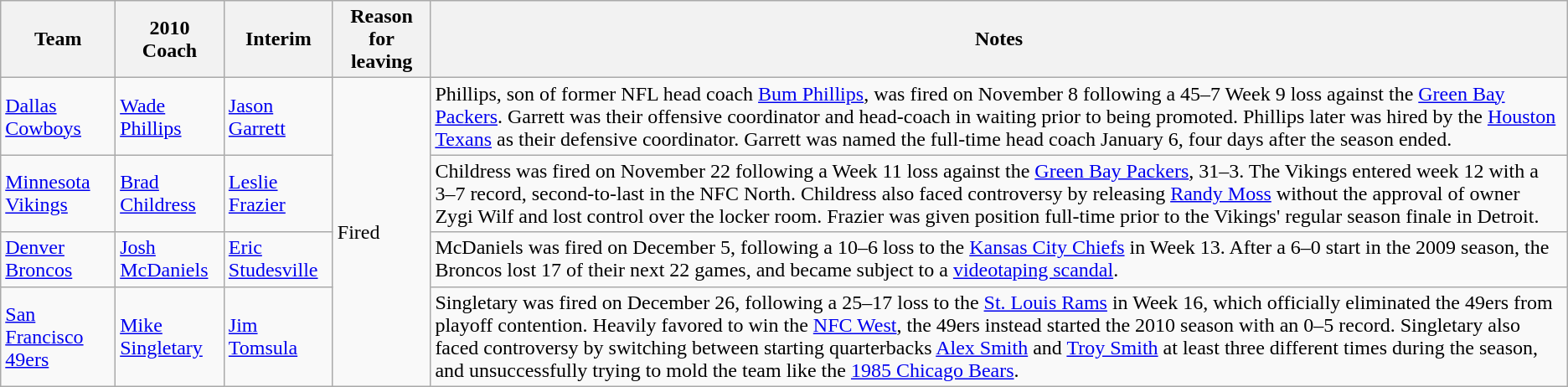<table class="wikitable">
<tr>
<th>Team</th>
<th>2010 Coach</th>
<th>Interim</th>
<th>Reason for leaving</th>
<th>Notes</th>
</tr>
<tr>
<td><a href='#'>Dallas Cowboys</a></td>
<td><a href='#'>Wade Phillips</a></td>
<td><a href='#'>Jason Garrett</a></td>
<td rowspan="4">Fired</td>
<td>Phillips, son of former NFL head coach <a href='#'>Bum Phillips</a>, was fired on November 8 following a 45–7 Week 9 loss against the <a href='#'>Green Bay Packers</a>. Garrett was their offensive coordinator and head-coach in waiting prior to being promoted.  Phillips later was hired by the <a href='#'>Houston Texans</a> as their defensive coordinator. Garrett was named the full-time head coach January 6, four days after the season ended.</td>
</tr>
<tr>
<td><a href='#'>Minnesota Vikings</a></td>
<td><a href='#'>Brad Childress</a></td>
<td><a href='#'>Leslie Frazier</a></td>
<td>Childress was fired on November 22 following a Week 11 loss against the <a href='#'>Green Bay Packers</a>, 31–3. The Vikings entered week 12 with a 3–7 record, second-to-last in the NFC North. Childress also faced controversy by releasing <a href='#'>Randy Moss</a> without the approval of owner Zygi Wilf and lost control over the locker room. Frazier was given position full-time prior to the Vikings' regular season finale in Detroit.</td>
</tr>
<tr>
<td><a href='#'>Denver Broncos</a></td>
<td><a href='#'>Josh McDaniels</a></td>
<td><a href='#'>Eric Studesville</a></td>
<td>McDaniels was fired on December 5, following a 10–6 loss to the <a href='#'>Kansas City Chiefs</a> in Week 13. After a 6–0 start in the 2009 season, the Broncos lost 17 of their next 22 games, and became subject to a <a href='#'>videotaping scandal</a>.</td>
</tr>
<tr>
<td><a href='#'>San Francisco 49ers</a></td>
<td><a href='#'>Mike Singletary</a></td>
<td><a href='#'>Jim Tomsula</a></td>
<td>Singletary was fired on December 26, following a 25–17 loss to the <a href='#'>St. Louis Rams</a> in Week 16, which officially eliminated the 49ers from playoff contention. Heavily favored to win the <a href='#'>NFC West</a>, the 49ers instead started the 2010 season with an 0–5 record. Singletary also faced controversy by switching between starting quarterbacks <a href='#'>Alex Smith</a> and <a href='#'>Troy Smith</a> at least three different times during the season, and unsuccessfully trying to mold the team like the <a href='#'>1985 Chicago Bears</a>.</td>
</tr>
</table>
